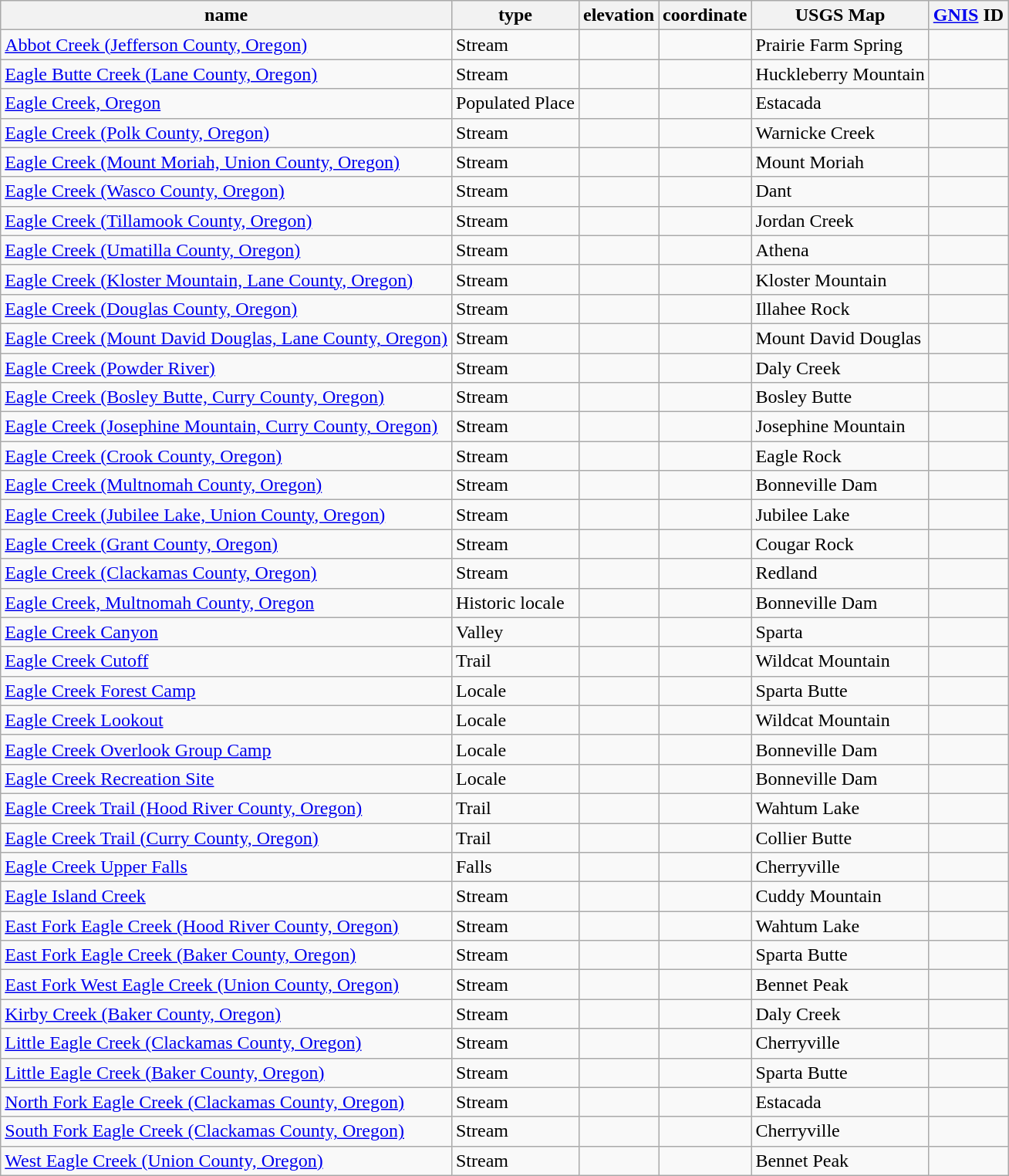<table class="wikitable sortable">
<tr>
<th>name</th>
<th>type</th>
<th>elevation</th>
<th>coordinate</th>
<th>USGS Map</th>
<th><a href='#'>GNIS</a> ID</th>
</tr>
<tr>
<td><a href='#'>Abbot Creek (Jefferson County, Oregon)</a></td>
<td>Stream</td>
<td></td>
<td></td>
<td>Prairie Farm Spring</td>
<td></td>
</tr>
<tr>
<td><a href='#'>Eagle Butte Creek (Lane County, Oregon)</a></td>
<td>Stream</td>
<td></td>
<td></td>
<td>Huckleberry Mountain</td>
<td></td>
</tr>
<tr>
<td><a href='#'>Eagle Creek, Oregon</a></td>
<td>Populated Place</td>
<td></td>
<td></td>
<td>Estacada</td>
<td></td>
</tr>
<tr>
<td><a href='#'>Eagle Creek (Polk County, Oregon)</a></td>
<td>Stream</td>
<td></td>
<td></td>
<td>Warnicke Creek</td>
<td></td>
</tr>
<tr>
<td><a href='#'>Eagle Creek (Mount Moriah, Union County, Oregon)</a></td>
<td>Stream</td>
<td></td>
<td></td>
<td>Mount Moriah</td>
<td></td>
</tr>
<tr>
<td><a href='#'>Eagle Creek (Wasco County, Oregon)</a></td>
<td>Stream</td>
<td></td>
<td></td>
<td>Dant</td>
<td></td>
</tr>
<tr>
<td><a href='#'>Eagle Creek (Tillamook County, Oregon)</a></td>
<td>Stream</td>
<td></td>
<td></td>
<td>Jordan Creek</td>
<td></td>
</tr>
<tr>
<td><a href='#'>Eagle Creek (Umatilla County, Oregon)</a></td>
<td>Stream</td>
<td></td>
<td></td>
<td>Athena</td>
<td></td>
</tr>
<tr>
<td><a href='#'>Eagle Creek (Kloster Mountain, Lane County, Oregon)</a></td>
<td>Stream</td>
<td></td>
<td></td>
<td>Kloster Mountain</td>
<td></td>
</tr>
<tr>
<td><a href='#'>Eagle Creek (Douglas County, Oregon)</a></td>
<td>Stream</td>
<td></td>
<td></td>
<td>Illahee Rock</td>
<td></td>
</tr>
<tr>
<td><a href='#'>Eagle Creek (Mount David Douglas, Lane County, Oregon)</a></td>
<td>Stream</td>
<td></td>
<td></td>
<td>Mount David Douglas</td>
<td></td>
</tr>
<tr>
<td><a href='#'>Eagle Creek (Powder River)</a></td>
<td>Stream</td>
<td></td>
<td></td>
<td>Daly Creek</td>
<td></td>
</tr>
<tr>
<td><a href='#'>Eagle Creek (Bosley Butte, Curry County, Oregon)</a></td>
<td>Stream</td>
<td></td>
<td></td>
<td>Bosley Butte</td>
<td></td>
</tr>
<tr>
<td><a href='#'>Eagle Creek (Josephine Mountain, Curry County, Oregon)</a></td>
<td>Stream</td>
<td></td>
<td></td>
<td>Josephine Mountain</td>
<td></td>
</tr>
<tr>
<td><a href='#'>Eagle Creek (Crook County, Oregon)</a></td>
<td>Stream</td>
<td></td>
<td></td>
<td>Eagle Rock</td>
<td></td>
</tr>
<tr>
<td><a href='#'>Eagle Creek (Multnomah County, Oregon)</a></td>
<td>Stream</td>
<td></td>
<td></td>
<td>Bonneville Dam</td>
<td></td>
</tr>
<tr>
<td><a href='#'>Eagle Creek (Jubilee Lake, Union County, Oregon)</a></td>
<td>Stream</td>
<td></td>
<td></td>
<td>Jubilee Lake</td>
<td></td>
</tr>
<tr>
<td><a href='#'>Eagle Creek (Grant County, Oregon)</a></td>
<td>Stream</td>
<td></td>
<td></td>
<td>Cougar Rock</td>
<td></td>
</tr>
<tr>
<td><a href='#'>Eagle Creek (Clackamas County, Oregon)</a></td>
<td>Stream</td>
<td></td>
<td></td>
<td>Redland</td>
<td></td>
</tr>
<tr>
<td><a href='#'>Eagle Creek, Multnomah County, Oregon</a></td>
<td>Historic locale</td>
<td></td>
<td></td>
<td>Bonneville Dam</td>
<td></td>
</tr>
<tr>
<td><a href='#'>Eagle Creek Canyon</a></td>
<td>Valley</td>
<td></td>
<td></td>
<td>Sparta</td>
<td></td>
</tr>
<tr>
<td><a href='#'>Eagle Creek Cutoff</a></td>
<td>Trail</td>
<td></td>
<td></td>
<td>Wildcat Mountain</td>
<td></td>
</tr>
<tr>
<td><a href='#'>Eagle Creek Forest Camp</a></td>
<td>Locale</td>
<td></td>
<td></td>
<td>Sparta Butte</td>
<td></td>
</tr>
<tr>
<td><a href='#'>Eagle Creek Lookout</a></td>
<td>Locale</td>
<td></td>
<td></td>
<td>Wildcat Mountain</td>
<td></td>
</tr>
<tr>
<td><a href='#'>Eagle Creek Overlook Group Camp</a></td>
<td>Locale</td>
<td></td>
<td></td>
<td>Bonneville Dam</td>
<td></td>
</tr>
<tr>
<td><a href='#'>Eagle Creek Recreation Site</a></td>
<td>Locale</td>
<td></td>
<td></td>
<td>Bonneville Dam</td>
<td></td>
</tr>
<tr>
<td><a href='#'>Eagle Creek Trail (Hood River County, Oregon)</a></td>
<td>Trail</td>
<td></td>
<td></td>
<td>Wahtum Lake</td>
<td></td>
</tr>
<tr>
<td><a href='#'>Eagle Creek Trail (Curry County, Oregon)</a></td>
<td>Trail</td>
<td></td>
<td></td>
<td>Collier Butte</td>
<td></td>
</tr>
<tr>
<td><a href='#'>Eagle Creek Upper Falls</a></td>
<td>Falls</td>
<td></td>
<td></td>
<td>Cherryville</td>
<td></td>
</tr>
<tr>
<td><a href='#'>Eagle Island Creek</a></td>
<td>Stream</td>
<td></td>
<td></td>
<td>Cuddy Mountain</td>
<td></td>
</tr>
<tr>
<td><a href='#'>East Fork Eagle Creek (Hood River County, Oregon)</a></td>
<td>Stream</td>
<td></td>
<td></td>
<td>Wahtum Lake</td>
<td></td>
</tr>
<tr>
<td><a href='#'>East Fork Eagle Creek (Baker County, Oregon)</a></td>
<td>Stream</td>
<td></td>
<td></td>
<td>Sparta Butte</td>
<td></td>
</tr>
<tr>
<td><a href='#'>East Fork West Eagle Creek (Union County, Oregon)</a></td>
<td>Stream</td>
<td></td>
<td></td>
<td>Bennet Peak</td>
<td></td>
</tr>
<tr>
<td><a href='#'>Kirby Creek (Baker County, Oregon)</a></td>
<td>Stream</td>
<td></td>
<td></td>
<td>Daly Creek</td>
<td></td>
</tr>
<tr>
<td><a href='#'>Little Eagle Creek (Clackamas County, Oregon)</a></td>
<td>Stream</td>
<td></td>
<td></td>
<td>Cherryville</td>
<td></td>
</tr>
<tr>
<td><a href='#'>Little Eagle Creek (Baker County, Oregon)</a></td>
<td>Stream</td>
<td></td>
<td></td>
<td>Sparta Butte</td>
<td></td>
</tr>
<tr>
<td><a href='#'>North Fork Eagle Creek (Clackamas County, Oregon)</a></td>
<td>Stream</td>
<td></td>
<td></td>
<td>Estacada</td>
<td></td>
</tr>
<tr>
<td><a href='#'>South Fork Eagle Creek (Clackamas County, Oregon)</a></td>
<td>Stream</td>
<td></td>
<td></td>
<td>Cherryville</td>
<td></td>
</tr>
<tr>
<td><a href='#'>West Eagle Creek (Union County, Oregon)</a></td>
<td>Stream</td>
<td></td>
<td></td>
<td>Bennet Peak</td>
<td></td>
</tr>
</table>
